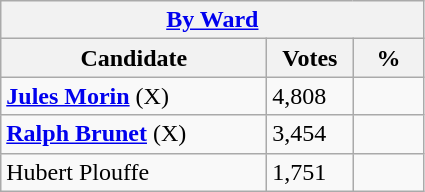<table class="wikitable">
<tr>
<th colspan="3"><a href='#'>By Ward</a></th>
</tr>
<tr>
<th style="width: 170px">Candidate</th>
<th style="width: 50px">Votes</th>
<th style="width: 40px">%</th>
</tr>
<tr>
<td><strong><a href='#'>Jules Morin</a></strong> (X)</td>
<td>4,808</td>
<td></td>
</tr>
<tr>
<td><strong><a href='#'>Ralph Brunet</a></strong> (X)</td>
<td>3,454</td>
<td></td>
</tr>
<tr>
<td>Hubert Plouffe</td>
<td>1,751</td>
<td></td>
</tr>
</table>
